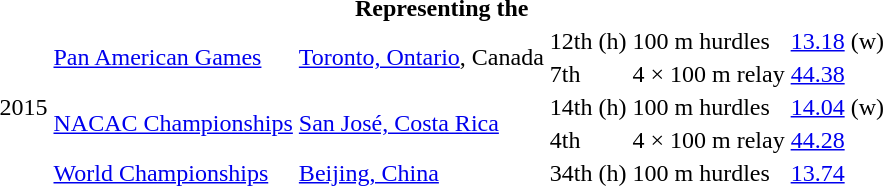<table>
<tr>
<th colspan="6">Representing the </th>
</tr>
<tr>
<td rowspan=5>2015</td>
<td rowspan=2><a href='#'>Pan American Games</a></td>
<td rowspan=2><a href='#'>Toronto, Ontario</a>, Canada</td>
<td>12th (h)</td>
<td>100 m hurdles</td>
<td><a href='#'>13.18</a> (w)</td>
</tr>
<tr>
<td>7th</td>
<td>4 × 100 m relay</td>
<td><a href='#'>44.38</a></td>
</tr>
<tr>
<td rowspan=2><a href='#'>NACAC Championships</a></td>
<td rowspan=2><a href='#'>San José, Costa Rica</a></td>
<td>14th (h)</td>
<td>100 m hurdles</td>
<td><a href='#'>14.04</a> (w)</td>
</tr>
<tr>
<td>4th</td>
<td>4 × 100 m relay</td>
<td><a href='#'>44.28</a></td>
</tr>
<tr>
<td><a href='#'>World Championships</a></td>
<td><a href='#'>Beijing, China</a></td>
<td>34th (h)</td>
<td>100 m hurdles</td>
<td><a href='#'>13.74</a></td>
</tr>
</table>
